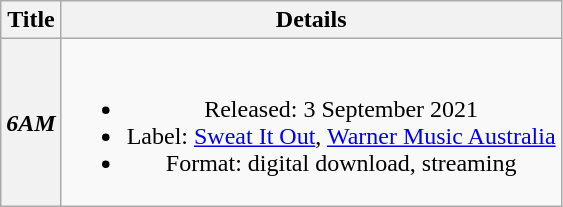<table class="wikitable plainrowheaders" style="text-align:center;" border="1">
<tr>
<th scope="col">Title</th>
<th scope="col">Details</th>
</tr>
<tr>
<th scope="row"><em>6AM</em></th>
<td><br><ul><li>Released: 3 September 2021</li><li>Label: <a href='#'>Sweat It Out</a>, <a href='#'>Warner Music Australia</a></li><li>Format: digital download, streaming</li></ul></td>
</tr>
</table>
